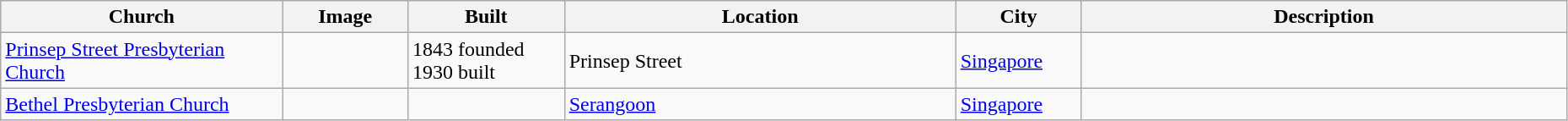<table class="wikitable sortable" style="width:98%">
<tr>
<th width = 18%><strong>Church</strong></th>
<th width = 8% class="unsortable"><strong>Image</strong></th>
<th width = 10%><strong>Built</strong></th>
<th width = 25%><strong>Location</strong></th>
<th width = 8%><strong>City</strong></th>
<th class="unsortable"><strong>Description</strong></th>
</tr>
<tr ->
<td><a href='#'>Prinsep Street Presbyterian Church</a></td>
<td></td>
<td>1843 founded<br>1930 built</td>
<td>Prinsep Street<br><small></small></td>
<td><a href='#'>Singapore</a></td>
<td></td>
</tr>
<tr>
<td><a href='#'>Bethel Presbyterian Church</a></td>
<td></td>
<td></td>
<td><a href='#'>Serangoon</a></td>
<td><a href='#'>Singapore</a></td>
<td></td>
</tr>
</table>
